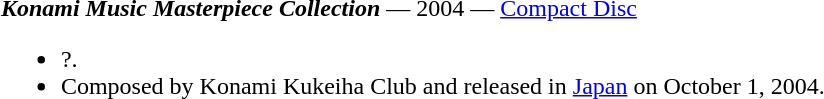<table class="toccolours" style="margin: 0 auto; width: 95%;">
<tr style="vertical-align: top;">
<td width="100%"><strong><em>Konami Music Masterpiece Collection</em></strong> — 2004 — <a href='#'>Compact Disc</a><br><ul><li>?.</li><li>Composed by Konami Kukeiha Club and released in <a href='#'>Japan</a> on October 1, 2004.</li></ul></td>
</tr>
</table>
